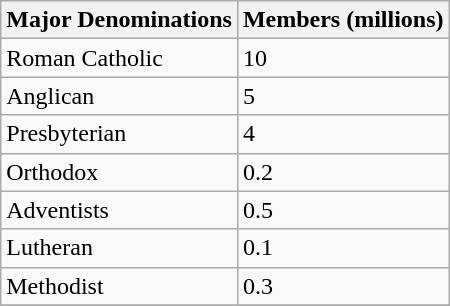<table class = "wikitable">
<tr>
<th>Major Denominations</th>
<th>Members (millions)</th>
</tr>
<tr>
<td>Roman Catholic</td>
<td>10</td>
</tr>
<tr>
<td>Anglican</td>
<td>5</td>
</tr>
<tr>
<td>Presbyterian</td>
<td>4</td>
</tr>
<tr>
<td>Orthodox</td>
<td>0.2</td>
</tr>
<tr>
<td>Adventists</td>
<td>0.5</td>
</tr>
<tr>
<td>Lutheran</td>
<td>0.1</td>
</tr>
<tr>
<td>Methodist</td>
<td>0.3</td>
</tr>
<tr>
</tr>
</table>
